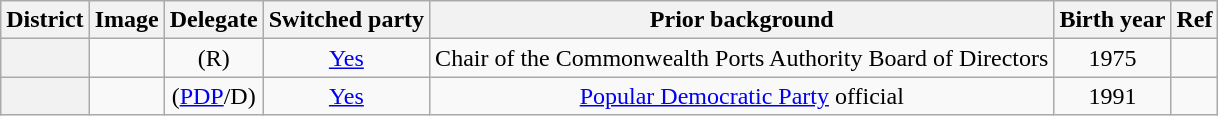<table class="sortable wikitable" style="text-align:center">
<tr>
<th>District</th>
<th>Image</th>
<th>Delegate</th>
<th>Switched party</th>
<th>Prior background</th>
<th>Birth year</th>
<th>Ref</th>
</tr>
<tr>
<th></th>
<td></td>
<td> (R)</td>
<td><a href='#'>Yes</a><br></td>
<td>Chair of the Commonwealth Ports Authority Board of Directors</td>
<td>1975</td>
<td></td>
</tr>
<tr>
<th></th>
<td></td>
<td> (<a href='#'>PDP</a>/D)</td>
<td><a href='#'>Yes</a><br></td>
<td><a href='#'>Popular Democratic Party</a> official</td>
<td>1991</td>
<td></td>
</tr>
</table>
